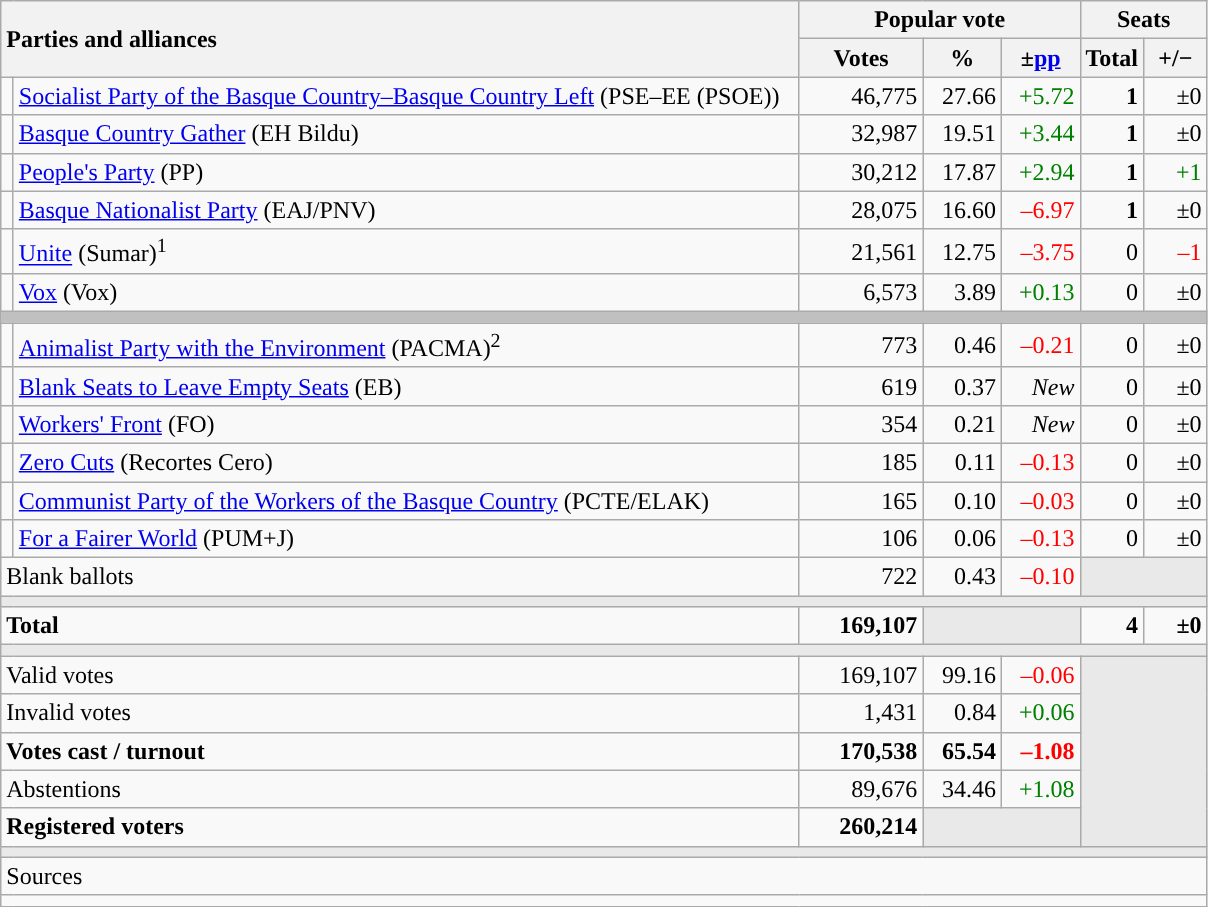<table class="wikitable" style="text-align:right;">
<tr>
<th style="text-align:left;" rowspan="2" colspan="2" width="525">Parties and alliances</th>
<th colspan="3">Popular vote</th>
<th colspan="2">Seats</th>
</tr>
<tr>
<th width="75">Votes</th>
<th width="45">%</th>
<th width="45">±<a href='#'>pp</a></th>
<th width="35">Total</th>
<th width="35">+/−</th>
</tr>
<tr>
<td width="1" style="color:inherit;background:"></td>
<td align="left"><a href='#'>Socialist Party of the Basque Country–Basque Country Left</a> (PSE–EE (PSOE))</td>
<td>46,775</td>
<td>27.66</td>
<td style="color:green;">+5.72</td>
<td><strong>1</strong></td>
<td>±0</td>
</tr>
<tr>
<td style="color:inherit;background:"></td>
<td align="left"><a href='#'>Basque Country Gather</a> (EH Bildu)</td>
<td>32,987</td>
<td>19.51</td>
<td style="color:green;">+3.44</td>
<td><strong>1</strong></td>
<td>±0</td>
</tr>
<tr>
<td style="color:inherit;background:"></td>
<td align="left"><a href='#'>People's Party</a> (PP)</td>
<td>30,212</td>
<td>17.87</td>
<td style="color:green;">+2.94</td>
<td><strong>1</strong></td>
<td style="color:green;">+1</td>
</tr>
<tr>
<td style="color:inherit;background:"></td>
<td align="left"><a href='#'>Basque Nationalist Party</a> (EAJ/PNV)</td>
<td>28,075</td>
<td>16.60</td>
<td style="color:red;">–6.97</td>
<td><strong>1</strong></td>
<td>±0</td>
</tr>
<tr>
<td style="color:inherit;background:"></td>
<td align="left"><a href='#'>Unite</a> (Sumar)<sup>1</sup></td>
<td>21,561</td>
<td>12.75</td>
<td style="color:red;">–3.75</td>
<td>0</td>
<td style="color:red;">–1</td>
</tr>
<tr>
<td style="color:inherit;background:"></td>
<td align="left"><a href='#'>Vox</a> (Vox)</td>
<td>6,573</td>
<td>3.89</td>
<td style="color:green;">+0.13</td>
<td>0</td>
<td>±0</td>
</tr>
<tr>
<td colspan="7" bgcolor="#C0C0C0"></td>
</tr>
<tr>
<td style="color:inherit;background:"></td>
<td align="left"><a href='#'>Animalist Party with the Environment</a> (PACMA)<sup>2</sup></td>
<td>773</td>
<td>0.46</td>
<td style="color:red;">–0.21</td>
<td>0</td>
<td>±0</td>
</tr>
<tr>
<td style="color:inherit;background:"></td>
<td align="left"><a href='#'>Blank Seats to Leave Empty Seats</a> (EB)</td>
<td>619</td>
<td>0.37</td>
<td><em>New</em></td>
<td>0</td>
<td>±0</td>
</tr>
<tr>
<td style="color:inherit;background:"></td>
<td align="left"><a href='#'>Workers' Front</a> (FO)</td>
<td>354</td>
<td>0.21</td>
<td><em>New</em></td>
<td>0</td>
<td>±0</td>
</tr>
<tr>
<td style="color:inherit;background:"></td>
<td align="left"><a href='#'>Zero Cuts</a> (Recortes Cero)</td>
<td>185</td>
<td>0.11</td>
<td style="color:red;">–0.13</td>
<td>0</td>
<td>±0</td>
</tr>
<tr>
<td style="color:inherit;background:"></td>
<td align="left"><a href='#'>Communist Party of the Workers of the Basque Country</a> (PCTE/ELAK)</td>
<td>165</td>
<td>0.10</td>
<td style="color:red;">–0.03</td>
<td>0</td>
<td>±0</td>
</tr>
<tr>
<td style="color:inherit;background:"></td>
<td align="left"><a href='#'>For a Fairer World</a> (PUM+J)</td>
<td>106</td>
<td>0.06</td>
<td style="color:red;">–0.13</td>
<td>0</td>
<td>±0</td>
</tr>
<tr>
<td align="left" colspan="2">Blank ballots</td>
<td>722</td>
<td>0.43</td>
<td style="color:red;">–0.10</td>
<td bgcolor="#E9E9E9" colspan="2"></td>
</tr>
<tr>
<td colspan="7" bgcolor="#E9E9E9"></td>
</tr>
<tr style="font-weight:bold;">
<td align="left" colspan="2">Total</td>
<td>169,107</td>
<td bgcolor="#E9E9E9" colspan="2"></td>
<td>4</td>
<td>±0</td>
</tr>
<tr>
<td colspan="7" bgcolor="#E9E9E9"></td>
</tr>
<tr>
<td align="left" colspan="2">Valid votes</td>
<td>169,107</td>
<td>99.16</td>
<td style="color:red;">–0.06</td>
<td bgcolor="#E9E9E9" colspan="2" rowspan="5"></td>
</tr>
<tr>
<td align="left" colspan="2">Invalid votes</td>
<td>1,431</td>
<td>0.84</td>
<td style="color:green;">+0.06</td>
</tr>
<tr style="font-weight:bold;">
<td align="left" colspan="2">Votes cast / turnout</td>
<td>170,538</td>
<td>65.54</td>
<td style="color:red;">–1.08</td>
</tr>
<tr>
<td align="left" colspan="2">Abstentions</td>
<td>89,676</td>
<td>34.46</td>
<td style="color:green;">+1.08</td>
</tr>
<tr style="font-weight:bold;">
<td align="left" colspan="2">Registered voters</td>
<td>260,214</td>
<td bgcolor="#E9E9E9" colspan="2"></td>
</tr>
<tr>
<td colspan="7" bgcolor="#E9E9E9"></td>
</tr>
<tr>
<td align="left" colspan="7">Sources</td>
</tr>
<tr>
<td colspan="7" style="text-align:left; max-width:790px;"></td>
</tr>
</table>
